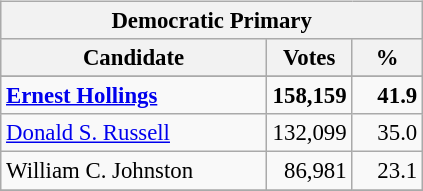<table class="wikitable" align="left" style="margin:1em 1em 1em 0; background: #f9f9f9; font-size: 95%;">
<tr style="background-color:#E9E9E9">
<th colspan="3">Democratic Primary</th>
</tr>
<tr style="background-color:#E9E9E9">
<th colspan="1" style="width: 170px">Candidate</th>
<th style="width: 50px">Votes</th>
<th style="width: 40px">%</th>
</tr>
<tr>
</tr>
<tr>
<td><strong><a href='#'>Ernest Hollings</a></strong></td>
<td align="right"><strong>158,159</strong></td>
<td align="right"><strong>41.9</strong></td>
</tr>
<tr>
<td><a href='#'>Donald S. Russell</a></td>
<td align="right">132,099</td>
<td align="right">35.0</td>
</tr>
<tr>
<td>William C. Johnston</td>
<td align="right">86,981</td>
<td align="right">23.1</td>
</tr>
<tr>
</tr>
</table>
